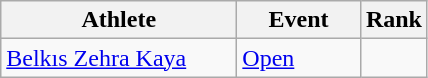<table class=wikitable>
<tr>
<th width=150>Athlete</th>
<th width=75>Event</th>
<th>Rank</th>
</tr>
<tr>
<td><a href='#'>Belkıs Zehra Kaya</a></td>
<td><a href='#'>Open</a></td>
<td align=center></td>
</tr>
</table>
